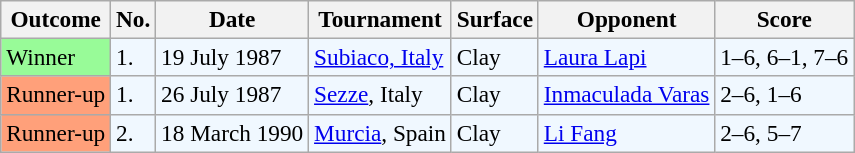<table class="sortable wikitable" style=font-size:97%>
<tr>
<th>Outcome</th>
<th>No.</th>
<th>Date</th>
<th>Tournament</th>
<th>Surface</th>
<th>Opponent</th>
<th>Score</th>
</tr>
<tr style="background:#f0f8ff;">
<td style="background:#98fb98;">Winner</td>
<td>1.</td>
<td>19 July 1987</td>
<td><a href='#'>Subiaco, Italy</a></td>
<td>Clay</td>
<td> <a href='#'>Laura Lapi</a></td>
<td>1–6, 6–1, 7–6</td>
</tr>
<tr bgcolor="#f0f8ff">
<td bgcolor="FFA07A">Runner-up</td>
<td>1.</td>
<td>26 July 1987</td>
<td><a href='#'>Sezze</a>, Italy</td>
<td>Clay</td>
<td> <a href='#'>Inmaculada Varas</a></td>
<td>2–6, 1–6</td>
</tr>
<tr style="background:#f0f8ff;">
<td bgcolor="FFA07A">Runner-up</td>
<td>2.</td>
<td>18 March 1990</td>
<td><a href='#'>Murcia</a>, Spain</td>
<td>Clay</td>
<td> <a href='#'>Li Fang</a></td>
<td>2–6, 5–7</td>
</tr>
</table>
